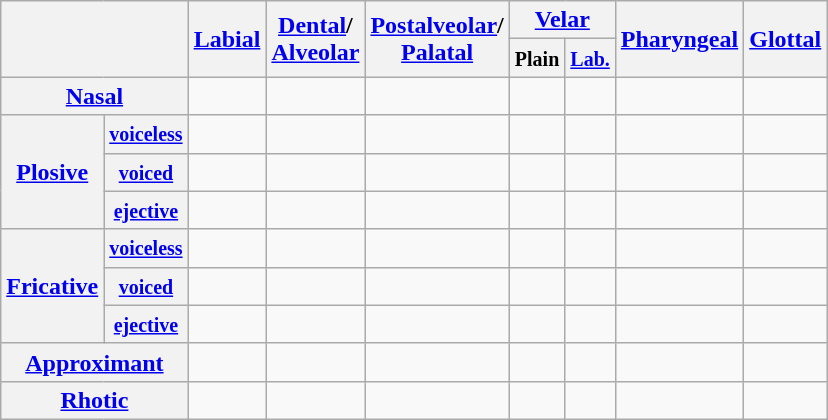<table class="wikitable" style="text-align: center;">
<tr>
<th rowspan="2" colspan="2"></th>
<th rowspan="2"><a href='#'>Labial</a></th>
<th rowspan="2"><a href='#'>Dental</a>/<br><a href='#'>Alveolar</a></th>
<th rowspan="2"><a href='#'>Postalveolar</a>/<br><a href='#'>Palatal</a></th>
<th colspan="2"><a href='#'>Velar</a></th>
<th rowspan="2"><a href='#'>Pharyngeal</a></th>
<th rowspan="2"><a href='#'>Glottal</a></th>
</tr>
<tr>
<th><small>Plain</small></th>
<th><small><a href='#'>Lab.</a></small></th>
</tr>
<tr>
<th colspan="2"><a href='#'>Nasal</a></th>
<td></td>
<td></td>
<td> </td>
<td></td>
<td></td>
<td></td>
<td></td>
</tr>
<tr>
<th rowspan="3"><a href='#'>Plosive</a></th>
<th><small><a href='#'>voiceless</a></small></th>
<td></td>
<td></td>
<td> </td>
<td></td>
<td></td>
<td></td>
<td> </td>
</tr>
<tr>
<th><small><a href='#'>voiced</a></small></th>
<td></td>
<td></td>
<td> </td>
<td></td>
<td></td>
<td></td>
<td></td>
</tr>
<tr>
<th><small><a href='#'>ejective</a></small></th>
<td> </td>
<td> </td>
<td> </td>
<td> </td>
<td> </td>
<td></td>
<td></td>
</tr>
<tr>
<th rowspan="3"><a href='#'>Fricative</a></th>
<th><small><a href='#'>voiceless</a></small></th>
<td></td>
<td></td>
<td> </td>
<td> </td>
<td> </td>
<td> </td>
<td></td>
</tr>
<tr>
<th><small><a href='#'>voiced</a></small></th>
<td></td>
<td></td>
<td> </td>
<td></td>
<td></td>
<td> </td>
<td></td>
</tr>
<tr>
<th><small><a href='#'>ejective</a></small></th>
<td></td>
<td> </td>
<td></td>
<td> </td>
<td> </td>
<td></td>
<td></td>
</tr>
<tr>
<th colspan="2"><a href='#'>Approximant</a></th>
<td></td>
<td></td>
<td> </td>
<td></td>
<td></td>
<td></td>
<td></td>
</tr>
<tr>
<th colspan="2"><a href='#'>Rhotic</a></th>
<td></td>
<td></td>
<td></td>
<td></td>
<td></td>
<td></td>
<td></td>
</tr>
</table>
